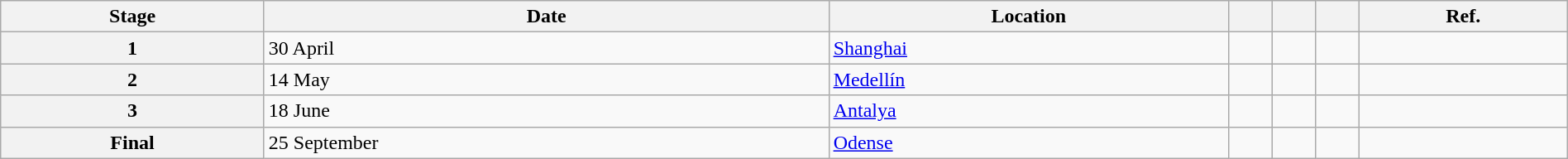<table class="wikitable" style="width:100%">
<tr>
<th>Stage</th>
<th>Date</th>
<th>Location</th>
<th></th>
<th></th>
<th></th>
<th>Ref.</th>
</tr>
<tr>
<th>1</th>
<td>30 April</td>
<td> <a href='#'>Shanghai</a></td>
<td></td>
<td></td>
<td></td>
<td></td>
</tr>
<tr>
<th>2</th>
<td>14 May</td>
<td> <a href='#'>Medellín</a></td>
<td></td>
<td></td>
<td></td>
<td></td>
</tr>
<tr>
<th>3</th>
<td>18 June</td>
<td> <a href='#'>Antalya</a></td>
<td></td>
<td></td>
<td></td>
<td></td>
</tr>
<tr>
<th>Final</th>
<td>25 September</td>
<td> <a href='#'>Odense</a></td>
<td></td>
<td></td>
<td></td>
</tr>
</table>
